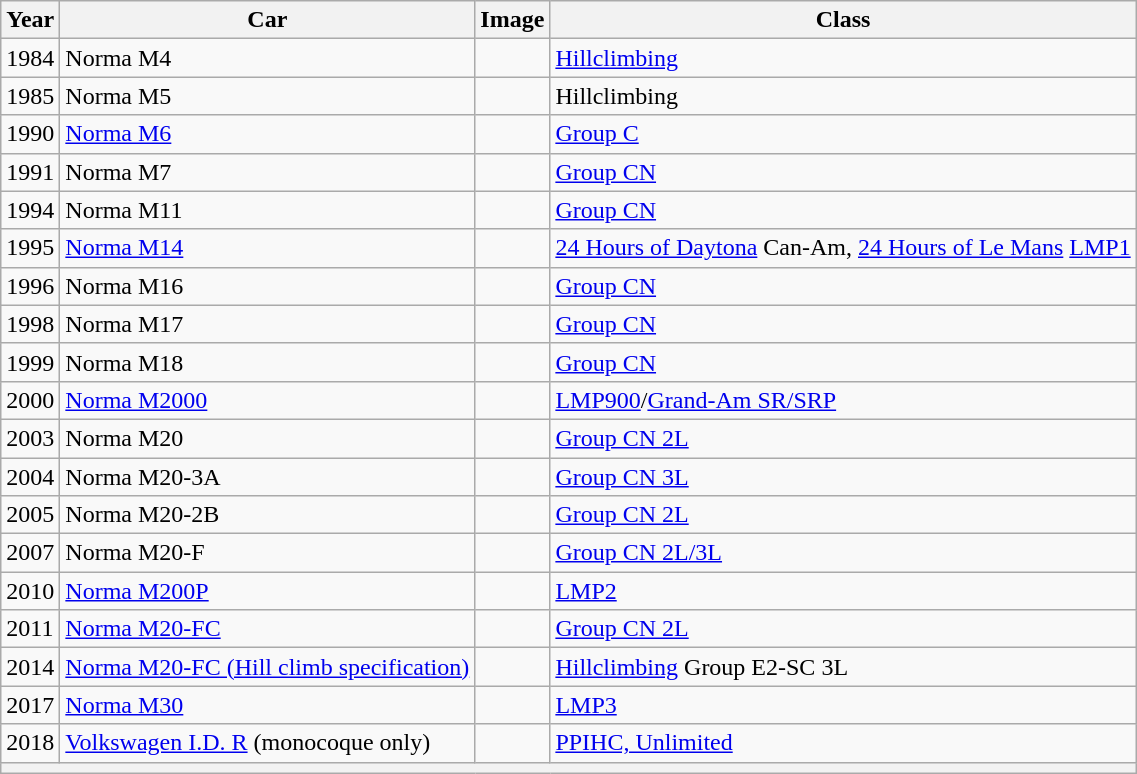<table class="wikitable">
<tr>
<th>Year</th>
<th>Car</th>
<th>Image</th>
<th>Class</th>
</tr>
<tr>
<td>1984</td>
<td>Norma M4</td>
<td></td>
<td><a href='#'>Hillclimbing</a></td>
</tr>
<tr>
<td>1985</td>
<td>Norma M5</td>
<td></td>
<td>Hillclimbing</td>
</tr>
<tr>
<td>1990</td>
<td><a href='#'>Norma M6</a></td>
<td></td>
<td><a href='#'>Group C</a></td>
</tr>
<tr>
<td>1991</td>
<td>Norma M7</td>
<td></td>
<td><a href='#'>Group CN</a></td>
</tr>
<tr>
<td>1994</td>
<td>Norma M11</td>
<td></td>
<td><a href='#'>Group CN</a></td>
</tr>
<tr>
<td>1995</td>
<td><a href='#'>Norma M14</a></td>
<td></td>
<td><a href='#'>24&nbsp;Hours of Daytona</a> Can-Am, <a href='#'>24&nbsp;Hours of Le Mans</a> <a href='#'>LMP1</a></td>
</tr>
<tr>
<td>1996</td>
<td>Norma M16</td>
<td></td>
<td><a href='#'>Group CN</a></td>
</tr>
<tr>
<td>1998</td>
<td>Norma M17</td>
<td></td>
<td><a href='#'>Group CN</a></td>
</tr>
<tr>
<td>1999</td>
<td>Norma M18</td>
<td></td>
<td><a href='#'>Group CN</a></td>
</tr>
<tr>
<td>2000</td>
<td><a href='#'>Norma M2000</a></td>
<td></td>
<td><a href='#'>LMP900</a>/<a href='#'>Grand-Am SR/SRP</a></td>
</tr>
<tr>
<td>2003</td>
<td>Norma M20</td>
<td></td>
<td><a href='#'>Group CN 2L</a></td>
</tr>
<tr>
<td>2004</td>
<td>Norma M20-3A</td>
<td></td>
<td><a href='#'>Group CN 3L</a></td>
</tr>
<tr>
<td>2005</td>
<td>Norma M20-2B</td>
<td></td>
<td><a href='#'>Group CN 2L</a></td>
</tr>
<tr>
<td>2007</td>
<td>Norma M20-F</td>
<td></td>
<td><a href='#'>Group CN 2L/3L</a></td>
</tr>
<tr>
<td>2010</td>
<td><a href='#'>Norma M200P</a></td>
<td></td>
<td><a href='#'>LMP2</a></td>
</tr>
<tr>
<td>2011</td>
<td><a href='#'>Norma M20-FC</a></td>
<td></td>
<td><a href='#'>Group CN 2L</a></td>
</tr>
<tr>
<td>2014</td>
<td><a href='#'>Norma M20-FC (Hill climb specification)</a></td>
<td></td>
<td><a href='#'>Hillclimbing</a> Group E2-SC 3L</td>
</tr>
<tr>
<td>2017</td>
<td><a href='#'>Norma M30</a></td>
<td></td>
<td><a href='#'>LMP3</a></td>
</tr>
<tr>
<td>2018</td>
<td><a href='#'>Volkswagen I.D. R</a> (monocoque only)</td>
<td></td>
<td><a href='#'>PPIHC, Unlimited</a></td>
</tr>
<tr>
<th colspan="4"></th>
</tr>
</table>
